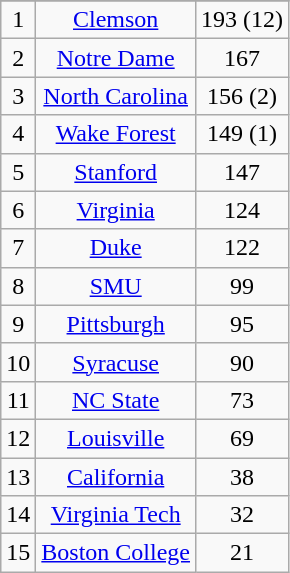<table class="wikitable" style="display: inline-table;">
<tr align="center">
</tr>
<tr align="center">
<td>1</td>
<td><a href='#'>Clemson</a></td>
<td>193 (12)</td>
</tr>
<tr align="center">
<td>2</td>
<td><a href='#'>Notre Dame</a></td>
<td>167</td>
</tr>
<tr align="center">
<td>3</td>
<td><a href='#'>North Carolina</a></td>
<td>156 (2)</td>
</tr>
<tr align="center">
<td>4</td>
<td><a href='#'>Wake Forest</a></td>
<td>149 (1)</td>
</tr>
<tr align="center">
<td>5</td>
<td><a href='#'>Stanford</a></td>
<td>147</td>
</tr>
<tr align="center">
<td>6</td>
<td><a href='#'>Virginia</a></td>
<td>124</td>
</tr>
<tr align="center">
<td>7</td>
<td><a href='#'>Duke</a></td>
<td>122</td>
</tr>
<tr align="center">
<td>8</td>
<td><a href='#'>SMU</a></td>
<td>99</td>
</tr>
<tr align="center">
<td>9</td>
<td><a href='#'>Pittsburgh</a></td>
<td>95</td>
</tr>
<tr align="center">
<td>10</td>
<td><a href='#'>Syracuse</a></td>
<td>90</td>
</tr>
<tr align="center">
<td>11</td>
<td><a href='#'>NC State</a></td>
<td>73</td>
</tr>
<tr align="center">
<td>12</td>
<td><a href='#'>Louisville</a></td>
<td>69</td>
</tr>
<tr align="center">
<td>13</td>
<td><a href='#'>California</a></td>
<td>38</td>
</tr>
<tr align="center">
<td>14</td>
<td><a href='#'>Virginia Tech</a></td>
<td>32</td>
</tr>
<tr align="center">
<td>15</td>
<td><a href='#'>Boston College</a></td>
<td>21</td>
</tr>
</table>
